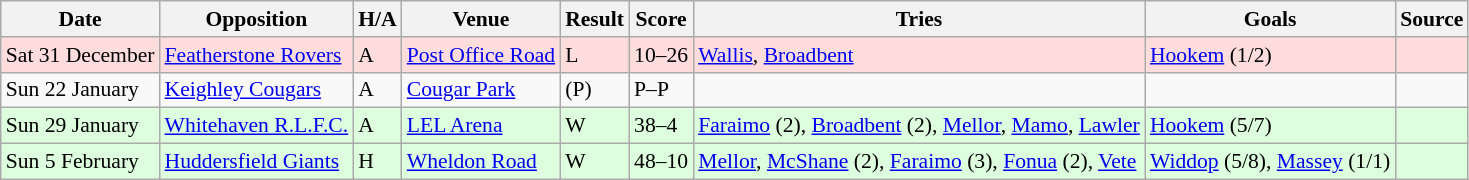<table class="wikitable" style="font-size:90%;">
<tr>
<th>Date</th>
<th>Opposition</th>
<th>H/A</th>
<th>Venue</th>
<th>Result</th>
<th>Score</th>
<th>Tries</th>
<th>Goals</th>
<th>Source</th>
</tr>
<tr style="background:#ffdddd;">
<td>Sat 31 December</td>
<td> <a href='#'>Featherstone Rovers</a></td>
<td>A</td>
<td><a href='#'>Post Office Road</a></td>
<td>L</td>
<td>10–26</td>
<td><a href='#'>Wallis</a>, <a href='#'>Broadbent</a></td>
<td><a href='#'>Hookem</a> (1/2)</td>
<td></td>
</tr>
<tr>
<td>Sun 22 January</td>
<td> <a href='#'>Keighley Cougars</a></td>
<td>A</td>
<td><a href='#'>Cougar Park</a></td>
<td>(P)</td>
<td>P–P</td>
<td></td>
<td></td>
<td></td>
</tr>
<tr style="background:#ddffdd;">
<td>Sun 29 January</td>
<td> <a href='#'>Whitehaven R.L.F.C.</a></td>
<td>A</td>
<td><a href='#'>LEL Arena</a></td>
<td>W</td>
<td>38–4</td>
<td><a href='#'>Faraimo</a> (2), <a href='#'>Broadbent</a> (2), <a href='#'>Mellor</a>, <a href='#'>Mamo</a>, <a href='#'>Lawler</a></td>
<td><a href='#'>Hookem</a> (5/7)</td>
<td></td>
</tr>
<tr style="background:#ddffdd;">
<td>Sun 5 February</td>
<td> <a href='#'>Huddersfield Giants</a></td>
<td>H</td>
<td><a href='#'>Wheldon Road</a></td>
<td>W</td>
<td>48–10</td>
<td><a href='#'>Mellor</a>, <a href='#'>McShane</a> (2), <a href='#'>Faraimo</a> (3), <a href='#'>Fonua</a> (2), <a href='#'>Vete</a></td>
<td><a href='#'>Widdop</a> (5/8), <a href='#'>Massey</a> (1/1)</td>
<td></td>
</tr>
</table>
